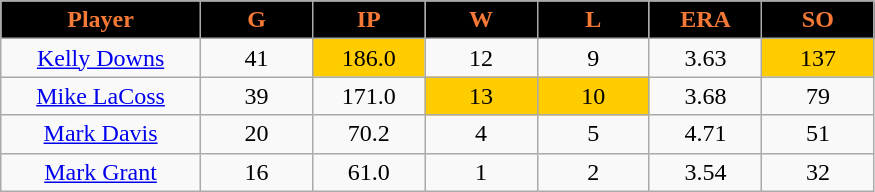<table class="wikitable sortable">
<tr>
<th style="background:black;color:#f47937;" width="16%">Player</th>
<th style="background:black;color:#f47937;" width="9%">G</th>
<th style="background:black;color:#f47937;" width="9%">IP</th>
<th style="background:black;color:#f47937;" width="9%">W</th>
<th style="background:black;color:#f47937;" width="9%">L</th>
<th style="background:black;color:#f47937;" width="9%">ERA</th>
<th style="background:black;color:#f47937;" width="9%">SO</th>
</tr>
<tr align="center">
<td><a href='#'>Kelly Downs</a></td>
<td>41</td>
<td bgcolor="#FFCC00">186.0</td>
<td>12</td>
<td>9</td>
<td>3.63</td>
<td bgcolor="#FFCC00">137</td>
</tr>
<tr align="center">
<td><a href='#'>Mike LaCoss</a></td>
<td>39</td>
<td>171.0</td>
<td bgcolor="#FFCC00">13</td>
<td bgcolor="FFCC00">10</td>
<td>3.68</td>
<td>79</td>
</tr>
<tr align="center">
<td><a href='#'>Mark Davis</a></td>
<td>20</td>
<td>70.2</td>
<td>4</td>
<td>5</td>
<td>4.71</td>
<td>51</td>
</tr>
<tr align="center">
<td><a href='#'>Mark Grant</a></td>
<td>16</td>
<td>61.0</td>
<td>1</td>
<td>2</td>
<td>3.54</td>
<td>32</td>
</tr>
</table>
